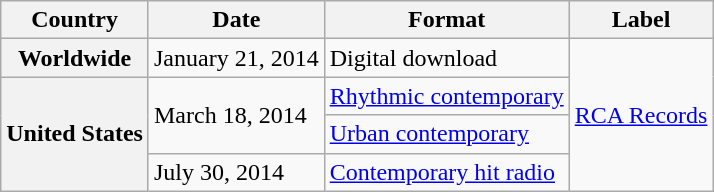<table class="wikitable plainrowheaders">
<tr>
<th scope="col">Country</th>
<th scope="col">Date</th>
<th scope="col">Format</th>
<th scope="col">Label</th>
</tr>
<tr>
<th scope="row">Worldwide</th>
<td>January 21, 2014</td>
<td>Digital download</td>
<td rowspan="4"><a href='#'>RCA Records</a></td>
</tr>
<tr>
<th scope="row" rowspan="3">United States</th>
<td rowspan="2">March 18, 2014</td>
<td><a href='#'>Rhythmic contemporary</a></td>
</tr>
<tr>
<td><a href='#'>Urban contemporary</a></td>
</tr>
<tr>
<td>July 30, 2014</td>
<td><a href='#'>Contemporary hit radio</a></td>
</tr>
</table>
